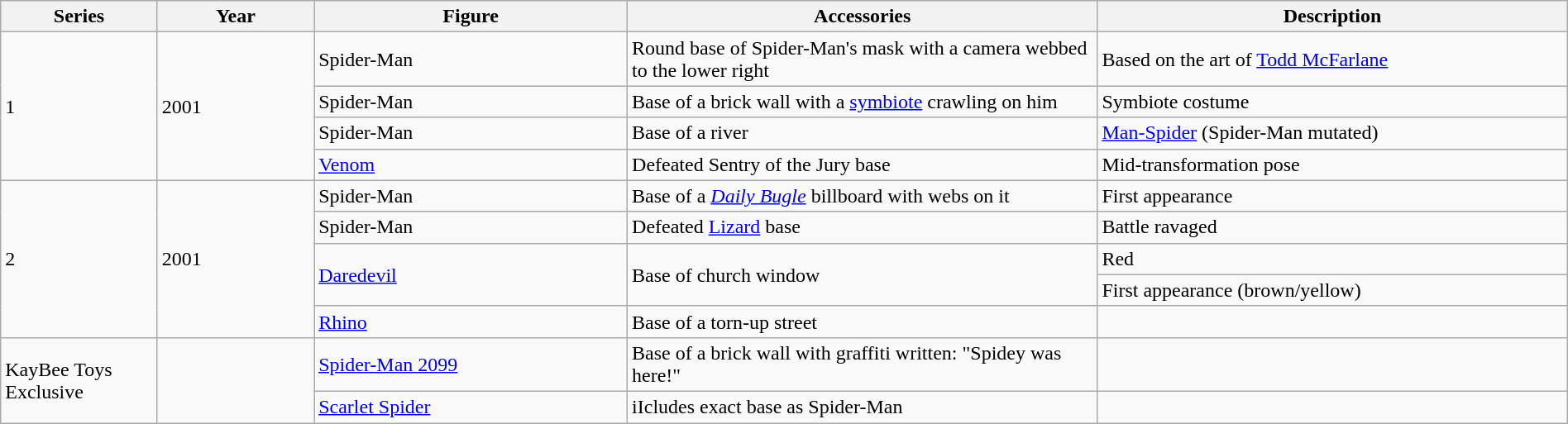<table class="wikitable" width="100%">
<tr>
<th width=10%>Series</th>
<th width=10%>Year</th>
<th width=20%>Figure</th>
<th width=30%>Accessories</th>
<th width=30%>Description</th>
</tr>
<tr>
<td rowspan=4>1</td>
<td rowspan=4>2001</td>
<td>Spider-Man</td>
<td>Round base of Spider-Man's mask with a camera webbed to the lower right</td>
<td>Based on the art of <a href='#'>Todd McFarlane</a></td>
</tr>
<tr>
<td>Spider-Man</td>
<td>Base of a brick wall with a <a href='#'>symbiote</a> crawling on him</td>
<td>Symbiote costume</td>
</tr>
<tr>
<td>Spider-Man</td>
<td>Base of a river</td>
<td><a href='#'>Man-Spider</a> (Spider-Man mutated)</td>
</tr>
<tr>
<td><a href='#'>Venom</a></td>
<td>Defeated Sentry of the Jury base</td>
<td>Mid-transformation pose</td>
</tr>
<tr>
<td rowspan=5>2</td>
<td rowspan=5>2001</td>
<td>Spider-Man</td>
<td>Base of a <em><a href='#'>Daily Bugle</a></em> billboard with webs on it</td>
<td>First appearance</td>
</tr>
<tr>
<td>Spider-Man</td>
<td>Defeated <a href='#'>Lizard</a> base</td>
<td>Battle ravaged</td>
</tr>
<tr>
<td rowspan=2><a href='#'>Daredevil</a></td>
<td rowspan=2>Base of church window</td>
<td>Red</td>
</tr>
<tr>
<td>First appearance (brown/yellow)</td>
</tr>
<tr>
<td><a href='#'>Rhino</a></td>
<td>Base of a torn-up street</td>
<td></td>
</tr>
<tr>
<td rowspan=2>KayBee Toys Exclusive</td>
<td rowspan=2></td>
<td><a href='#'>Spider-Man 2099</a></td>
<td>Base of a brick wall with graffiti written: "Spidey was here!"</td>
<td></td>
</tr>
<tr>
<td><a href='#'>Scarlet Spider</a></td>
<td>iIcludes exact base as Spider-Man</td>
<td></td>
</tr>
</table>
